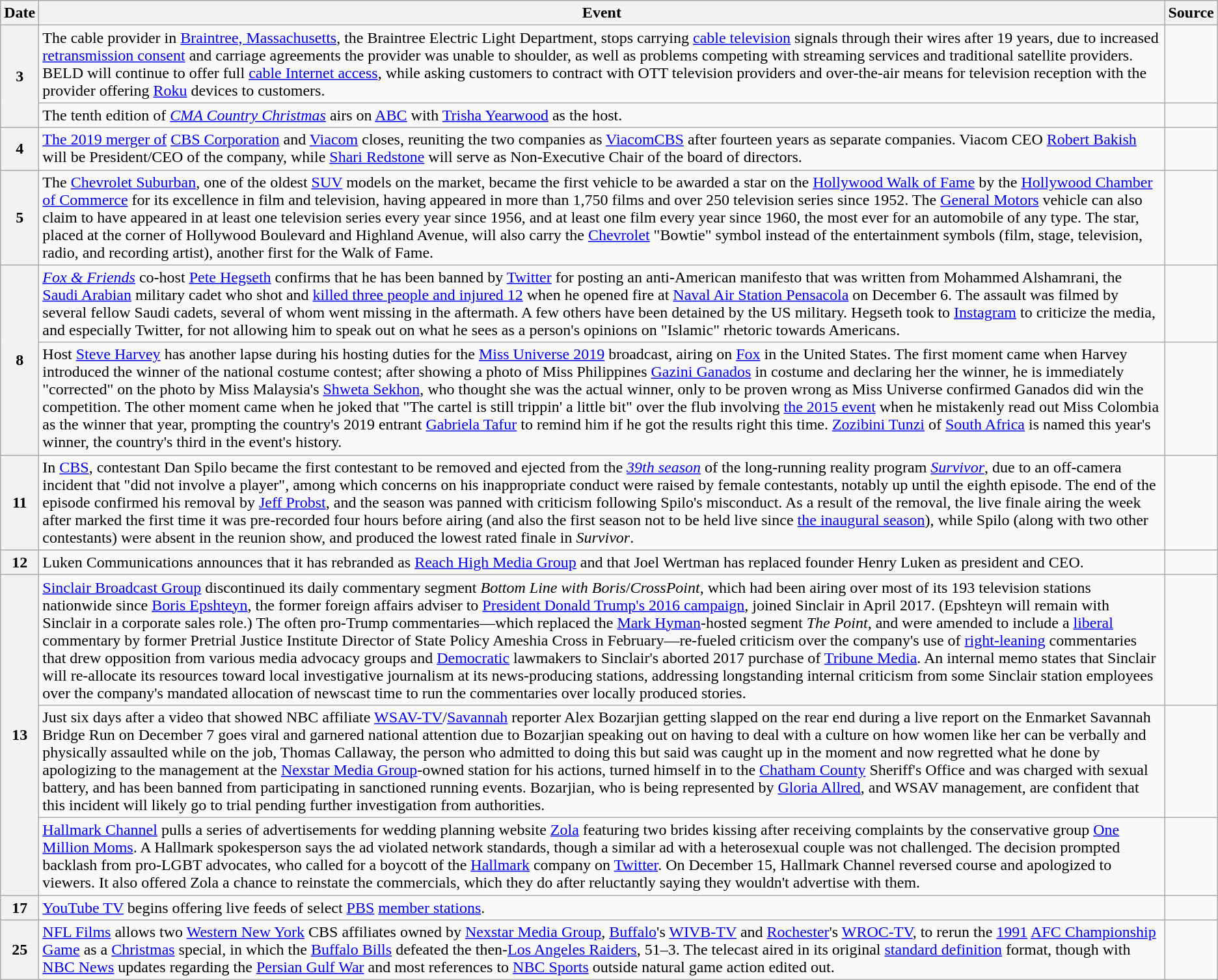<table class="wikitable">
<tr>
<th>Date</th>
<th>Event</th>
<th>Source</th>
</tr>
<tr>
<th rowspan=2>3</th>
<td>The cable provider in <a href='#'>Braintree, Massachusetts</a>, the Braintree Electric Light Department, stops carrying <a href='#'>cable television</a> signals through their wires after 19 years, due to increased <a href='#'>retransmission consent</a> and carriage agreements the provider was unable to shoulder, as well as problems competing with streaming services and traditional satellite providers. BELD will continue to offer full <a href='#'>cable Internet access</a>, while asking customers to contract with OTT television providers and over-the-air means for television reception with the provider offering <a href='#'>Roku</a> devices to customers.</td>
<td></td>
</tr>
<tr>
<td>The tenth edition of <em><a href='#'>CMA Country Christmas</a></em> airs on <a href='#'>ABC</a> with <a href='#'>Trisha Yearwood</a> as the host.</td>
<td></td>
</tr>
<tr>
<th>4</th>
<td><a href='#'>The 2019 merger of</a> <a href='#'>CBS Corporation</a> and <a href='#'>Viacom</a> closes, reuniting the two companies as <a href='#'>ViacomCBS</a> after fourteen years as separate companies. Viacom CEO <a href='#'>Robert Bakish</a> will be President/CEO of the company, while <a href='#'>Shari Redstone</a> will serve as Non-Executive Chair of the board of directors.</td>
<td></td>
</tr>
<tr>
<th>5</th>
<td>The <a href='#'>Chevrolet Suburban</a>, one of the oldest <a href='#'>SUV</a> models on the market, became the first vehicle to be awarded a star on the <a href='#'>Hollywood Walk of Fame</a> by the <a href='#'>Hollywood Chamber of Commerce</a> for its excellence in film and television, having appeared in more than 1,750 films and over 250 television series since 1952. The <a href='#'>General Motors</a> vehicle can also claim to have appeared in at least one television series every year since 1956, and at least one film every year since 1960, the most ever for an automobile of any type. The star, placed at the corner of Hollywood Boulevard and Highland Avenue, will also carry the <a href='#'>Chevrolet</a> "Bowtie" symbol instead of the entertainment symbols (film, stage, television, radio, and recording artist), another first for the Walk of Fame.</td>
<td></td>
</tr>
<tr>
<th rowspan=2>8</th>
<td><em><a href='#'>Fox & Friends</a></em> co-host <a href='#'>Pete Hegseth</a> confirms that he has been banned by <a href='#'>Twitter</a> for posting an anti-American manifesto that was written from Mohammed Alshamrani, the <a href='#'>Saudi Arabian</a> military cadet who shot and <a href='#'>killed three people and injured 12</a> when he opened fire at <a href='#'>Naval Air Station Pensacola</a> on December 6. The assault was filmed by several fellow Saudi cadets, several of whom went missing in the aftermath. A few others have been detained by the US military. Hegseth took to <a href='#'>Instagram</a> to criticize the media, and especially Twitter, for not allowing him to speak out on what he sees as a person's opinions on "Islamic" rhetoric towards Americans.</td>
<td></td>
</tr>
<tr>
<td>Host <a href='#'>Steve Harvey</a> has another lapse during his hosting duties for the <a href='#'>Miss Universe 2019</a> broadcast, airing on <a href='#'>Fox</a> in the United States. The first moment came when Harvey introduced the winner of the national costume contest; after showing a photo of Miss Philippines <a href='#'>Gazini Ganados</a> in costume and declaring her the winner, he is immediately "corrected" on the photo by Miss Malaysia's <a href='#'>Shweta Sekhon</a>, who thought she was the actual winner, only to be proven wrong as Miss Universe confirmed Ganados did win the competition. The other moment came when he joked that "The cartel is still trippin' a little bit" over the flub involving <a href='#'>the 2015 event</a> when he mistakenly read out Miss Colombia as the winner that year, prompting the country's 2019 entrant <a href='#'>Gabriela Tafur</a> to remind him if he got the results right this time. <a href='#'>Zozibini Tunzi</a> of <a href='#'>South Africa</a> is named this year's winner, the country's third in the event's history.</td>
<td></td>
</tr>
<tr>
<th>11</th>
<td>In <a href='#'>CBS</a>, contestant Dan Spilo became the first contestant to be removed and ejected from the <em><a href='#'>39th season</a></em> of the long-running reality program <em><a href='#'>Survivor</a></em>, due to an off-camera incident that "did not involve a player", among which concerns on his inappropriate conduct were raised by female contestants, notably up until the eighth episode. The end of the episode confirmed his removal by <a href='#'>Jeff Probst</a>, and the season was panned with criticism following Spilo's misconduct. As a result of the removal, the live finale airing the week after marked the first time it was pre-recorded four hours before airing (and also the first season not to be held live since <a href='#'>the inaugural season</a>), while Spilo (along with two other contestants) were absent in the reunion show, and produced the lowest rated finale in <em>Survivor</em>.</td>
<td><br></td>
</tr>
<tr>
<th>12</th>
<td>Luken Communications announces that it has rebranded as <a href='#'>Reach High Media Group</a> and that Joel Wertman has replaced founder Henry Luken as president and CEO.</td>
<td></td>
</tr>
<tr>
<th rowspan=3>13</th>
<td><a href='#'>Sinclair Broadcast Group</a> discontinued its daily commentary segment <em>Bottom Line with Boris</em>/<em>CrossPoint</em>, which had been airing over most of its 193 television stations nationwide since <a href='#'>Boris Epshteyn</a>, the former foreign affairs adviser to <a href='#'>President Donald Trump's 2016 campaign</a>, joined Sinclair in April 2017. (Epshteyn will remain with Sinclair in a corporate sales role.) The often pro-Trump commentaries—which replaced the <a href='#'>Mark Hyman</a>-hosted segment <em>The Point</em>, and were amended to include a <a href='#'>liberal</a> commentary by former Pretrial Justice Institute Director of State Policy Ameshia Cross in February—re-fueled criticism over the company's use of <a href='#'>right-leaning</a> commentaries that drew opposition from various media advocacy groups and <a href='#'>Democratic</a> lawmakers to Sinclair's aborted 2017 purchase of <a href='#'>Tribune Media</a>. An internal memo states that Sinclair will re-allocate its resources toward local investigative journalism at its news-producing stations, addressing longstanding internal criticism from some Sinclair station employees over the company's mandated allocation of newscast time to run the commentaries over locally produced stories.</td>
<td><br></td>
</tr>
<tr>
<td>Just six days after a video that showed NBC affiliate <a href='#'>WSAV-TV</a>/<a href='#'>Savannah</a> reporter Alex Bozarjian getting slapped on the rear end during a live report on the Enmarket Savannah Bridge Run on December 7 goes viral and garnered national attention due to Bozarjian speaking out on having to deal with a culture on how women like her can be verbally and physically assaulted while on the job, Thomas Callaway, the person who admitted to doing this but said was caught up in the moment and now regretted what he done by apologizing to the management at the <a href='#'>Nexstar Media Group</a>-owned station for his actions, turned himself in to the <a href='#'>Chatham County</a> Sheriff's Office and was charged with sexual battery, and has been banned from participating in sanctioned running events. Bozarjian, who is being represented by <a href='#'>Gloria Allred</a>, and WSAV management, are confident that this incident will likely go to trial pending further investigation from authorities.</td>
<td></td>
</tr>
<tr>
<td><a href='#'>Hallmark Channel</a> pulls a series of advertisements for wedding planning website <a href='#'>Zola</a> featuring two brides kissing after receiving complaints by the conservative group <a href='#'>One Million Moms</a>. A Hallmark spokesperson says the ad violated network standards, though a similar ad with a heterosexual couple was not challenged. The decision prompted backlash from pro-LGBT advocates, who called for a boycott of the <a href='#'>Hallmark</a> company on <a href='#'>Twitter</a>. On December 15, Hallmark Channel reversed course and apologized to viewers. It also offered Zola a chance to reinstate the commercials, which they do after reluctantly saying they wouldn't advertise with them.</td>
<td></td>
</tr>
<tr>
<th>17</th>
<td><a href='#'>YouTube TV</a> begins offering live feeds of select <a href='#'>PBS</a> <a href='#'>member stations</a>.</td>
<td></td>
</tr>
<tr>
<th>25</th>
<td><a href='#'>NFL Films</a> allows two <a href='#'>Western New York</a> CBS affiliates owned by <a href='#'>Nexstar Media Group</a>, <a href='#'>Buffalo</a>'s <a href='#'>WIVB-TV</a> and <a href='#'>Rochester</a>'s <a href='#'>WROC-TV</a>, to rerun the <a href='#'>1991</a> <a href='#'>AFC Championship Game</a> as a <a href='#'>Christmas</a> special, in which the <a href='#'>Buffalo Bills</a> defeated the then-<a href='#'>Los Angeles Raiders</a>, 51–3. The telecast aired in its original <a href='#'>standard definition</a> format, though with <a href='#'>NBC News</a> updates regarding the <a href='#'>Persian Gulf War</a> and most references to <a href='#'>NBC Sports</a> outside natural game action edited out.</td>
<td></td>
</tr>
</table>
